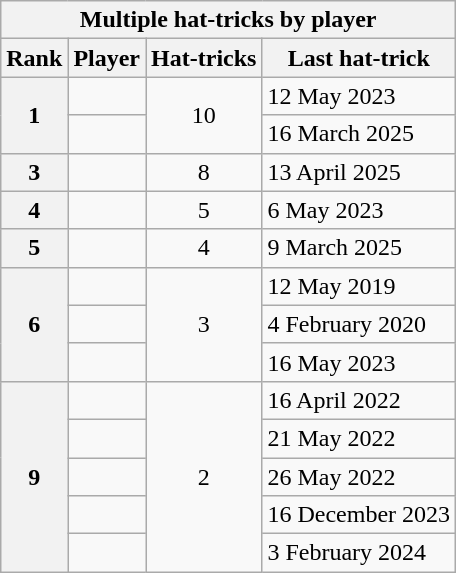<table class="wikitable sortable">
<tr>
<th colspan=4>Multiple hat-tricks by player</th>
</tr>
<tr>
<th scope="col">Rank</th>
<th scope="col">Player</th>
<th scope="col">Hat-tricks</th>
<th scope="col">Last hat-trick</th>
</tr>
<tr>
<th rowspan="2" scope="col" style="text-align:center">1</th>
<td> </td>
<td rowspan="2" style="text-align:center">10</td>
<td>12 May 2023</td>
</tr>
<tr>
<td> <strong></strong></td>
<td>16 March 2025</td>
</tr>
<tr>
<th scope="col" style="text-align:center">3</th>
<td> <strong></strong></td>
<td style="text-align:center">8</td>
<td>13 April 2025</td>
</tr>
<tr>
<th scope="col" style="text-align:center">4</th>
<td> <strong></strong></td>
<td style="text-align:center">5</td>
<td>6 May 2023</td>
</tr>
<tr>
<th scope="col" style="text-align:center">5</th>
<td> <strong></strong></td>
<td style="text-align:center">4</td>
<td>9 March 2025</td>
</tr>
<tr>
<th scope="col" rowspan="3" style="text-align:center">6</th>
<td> <strong></strong></td>
<td rowspan="3" style="text-align:center">3</td>
<td>12 May 2019</td>
</tr>
<tr>
<td> <strong></strong></td>
<td>4 February 2020</td>
</tr>
<tr>
<td> <strong></strong></td>
<td>16 May 2023</td>
</tr>
<tr>
<th scope="col" rowspan="5" style="text-align:center">9</th>
<td> </td>
<td rowspan="5" style="text-align:center">2</td>
<td>16 April 2022</td>
</tr>
<tr>
<td> </td>
<td>21 May 2022</td>
</tr>
<tr>
<td> <strong></strong></td>
<td>26 May 2022</td>
</tr>
<tr>
<td> <strong></strong></td>
<td>16 December 2023</td>
</tr>
<tr>
<td> <strong></strong></td>
<td>3 February 2024</td>
</tr>
</table>
